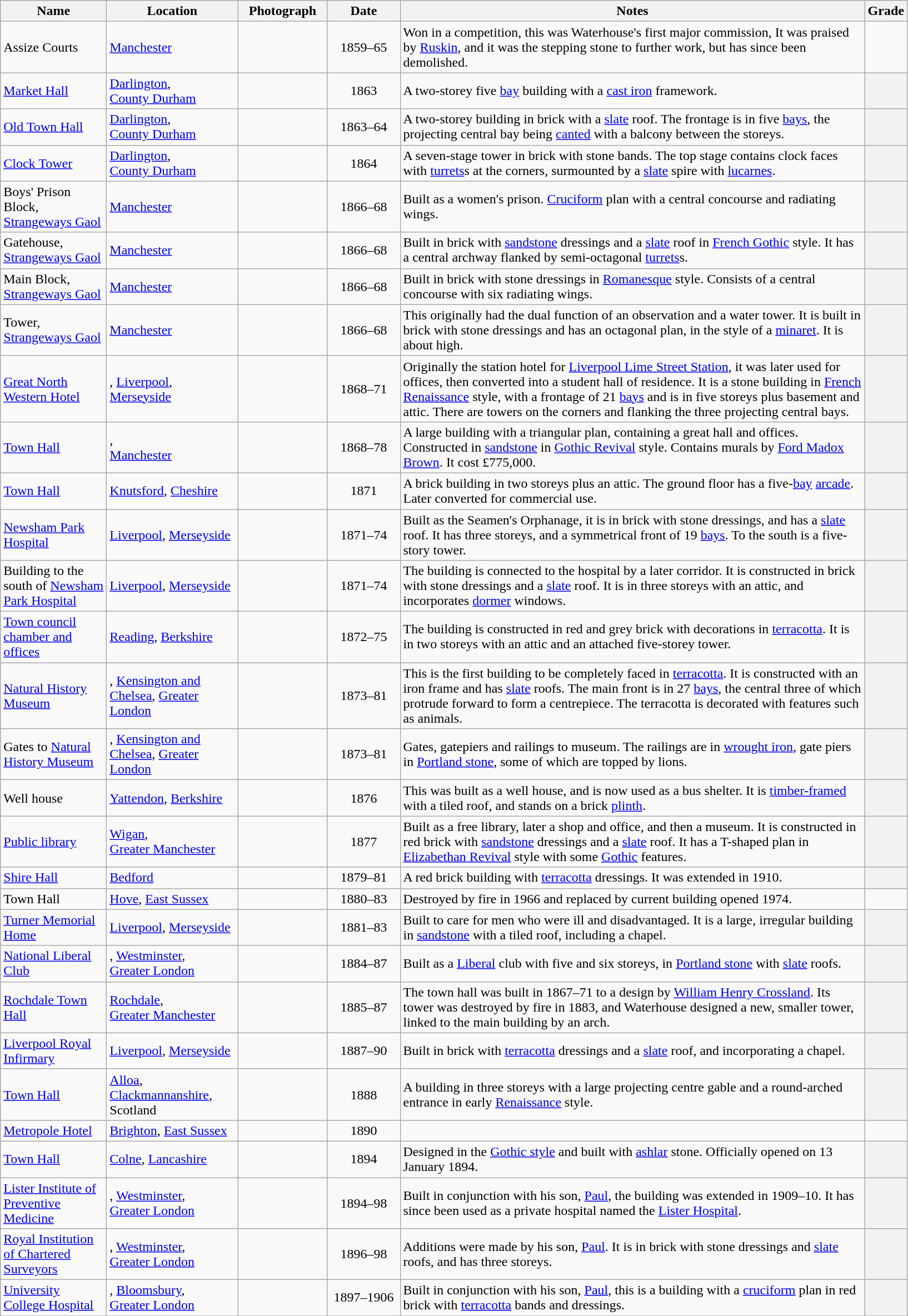<table class="wikitable sortable">
<tr>
<th style="width:120px">Name</th>
<th style="width:150px">Location</th>
<th style="width:100px" class="unsortable">Photograph</th>
<th style="width:80px">Date</th>
<th style="width:550px" class="unsortable">Notes</th>
<th style="width:24px">Grade</th>
</tr>
<tr>
<td>Assize Courts</td>
<td><a href='#'>Manchester</a></td>
<td></td>
<td align="center">1859–65</td>
<td>Won in a competition, this was Waterhouse's first major commission,  It was praised by <a href='#'>Ruskin</a>, and it was the stepping stone to further work, but has since been demolished.</td>
<td></td>
</tr>
<tr>
<td><a href='#'>Market Hall</a></td>
<td><a href='#'>Darlington</a>,<br><a href='#'>County Durham</a><br><small></small></td>
<td></td>
<td align="center">1863</td>
<td>A two-storey five <a href='#'>bay</a> building with a <a href='#'>cast iron</a> framework.</td>
<th></th>
</tr>
<tr>
<td><a href='#'>Old Town Hall</a></td>
<td><a href='#'>Darlington</a>,<br><a href='#'>County Durham</a><br><small></small></td>
<td></td>
<td align="center">1863–64</td>
<td>A two-storey building in brick with a <a href='#'>slate</a> roof.  The frontage is in five <a href='#'>bays</a>, the projecting central bay being <a href='#'>canted</a> with a balcony between the storeys.</td>
<th></th>
</tr>
<tr>
<td><a href='#'>Clock Tower</a></td>
<td><a href='#'>Darlington</a>,<br><a href='#'>County Durham</a><br><small></small></td>
<td></td>
<td align="center">1864</td>
<td>A seven-stage tower in brick with stone bands.  The top stage contains clock faces with <a href='#'>turrets</a>s at the corners, surmounted by a <a href='#'>slate</a> spire with <a href='#'>lucarnes</a>.</td>
<th></th>
</tr>
<tr>
<td>Boys' Prison Block, <a href='#'>Strangeways Gaol</a></td>
<td><a href='#'>Manchester</a><br><small></small></td>
<td></td>
<td align="center">1866–68</td>
<td>Built as a women's prison.  <a href='#'>Cruciform</a> plan with a central concourse and radiating wings.</td>
<th></th>
</tr>
<tr>
<td>Gatehouse, <a href='#'>Strangeways Gaol</a></td>
<td><a href='#'>Manchester</a><br><small></small></td>
<td></td>
<td align="center">1866–68</td>
<td>Built in brick with <a href='#'>sandstone</a> dressings and a <a href='#'>slate</a> roof in <a href='#'>French Gothic</a> style.  It has a central archway flanked by semi-octagonal <a href='#'>turrets</a>s.</td>
<th></th>
</tr>
<tr>
<td>Main Block, <a href='#'>Strangeways Gaol</a></td>
<td><a href='#'>Manchester</a><br><small></small></td>
<td></td>
<td align="center">1866–68</td>
<td>Built in brick with stone dressings in <a href='#'>Romanesque</a> style.  Consists of a central concourse with six radiating wings.</td>
<th></th>
</tr>
<tr>
<td>Tower,<br><a href='#'>Strangeways Gaol</a></td>
<td><a href='#'>Manchester</a><br><small></small></td>
<td></td>
<td align="center">1866–68</td>
<td>This originally had the dual function of an observation and a water tower.  It is built in brick with stone dressings and has an octagonal plan, in the style of a <a href='#'>minaret</a>.  It is about  high.</td>
<th></th>
</tr>
<tr>
<td><a href='#'>Great North Western Hotel</a></td>
<td>, <a href='#'>Liverpool</a>, <a href='#'>Merseyside</a><br><small></small></td>
<td></td>
<td align="center">1868–71</td>
<td>Originally the station hotel for <a href='#'>Liverpool Lime Street Station</a>, it was later used for offices, then converted into a student hall of residence.  It is a stone building in <a href='#'>French Renaissance</a> style, with a frontage of 21 <a href='#'>bays</a> and is in five storeys plus basement and attic.  There are towers on the corners and flanking the three projecting central bays.</td>
<th></th>
</tr>
<tr>
<td><a href='#'>Town Hall</a></td>
<td>,<br><a href='#'>Manchester</a><br><small></small></td>
<td></td>
<td align="center">1868–78</td>
<td>A large building with a triangular plan, containing a great hall and offices.  Constructed in <a href='#'>sandstone</a> in <a href='#'>Gothic Revival</a> style.  Contains murals by <a href='#'>Ford Madox Brown</a>.  It cost £775,000.</td>
<th></th>
</tr>
<tr>
<td><a href='#'>Town Hall</a></td>
<td><a href='#'>Knutsford</a>, <a href='#'>Cheshire</a><br><small></small></td>
<td></td>
<td align="center">1871</td>
<td>A brick building in two storeys plus an attic.  The ground floor has a five-<a href='#'>bay</a> <a href='#'>arcade</a>.  Later converted for commercial use.</td>
<th></th>
</tr>
<tr>
<td><a href='#'>Newsham Park Hospital</a></td>
<td><a href='#'>Liverpool</a>, <a href='#'>Merseyside</a><br><small></small></td>
<td></td>
<td align="center">1871–74</td>
<td>Built as the Seamen's Orphanage, it is in brick with stone dressings, and has a <a href='#'>slate</a> roof.  It has three storeys, and a symmetrical front of 19 <a href='#'>bays</a>.  To the south is a five-story tower.</td>
<th></th>
</tr>
<tr>
<td>Building to the south of <a href='#'>Newsham Park Hospital</a></td>
<td><a href='#'>Liverpool</a>, <a href='#'>Merseyside</a><br><small></small></td>
<td></td>
<td align="center">1871–74</td>
<td>The building is connected to the hospital by a later corridor. It is constructed in brick with stone dressings and a <a href='#'>slate</a> roof.  It is in three storeys with an attic, and incorporates <a href='#'>dormer</a> windows.</td>
<th></th>
</tr>
<tr>
<td><a href='#'>Town council chamber and offices</a></td>
<td><a href='#'>Reading</a>, <a href='#'>Berkshire</a><br><small></small></td>
<td></td>
<td align="center">1872–75</td>
<td>The building is constructed in red and grey brick with decorations in <a href='#'>terracotta</a>. It is in two storeys with an attic and an attached five-storey tower.</td>
<th></th>
</tr>
<tr>
<td><a href='#'>Natural History Museum</a></td>
<td>, <a href='#'>Kensington and Chelsea</a>, <a href='#'>Greater London</a><br><small></small></td>
<td></td>
<td align="center">1873–81</td>
<td>This is the first building to be completely faced in <a href='#'>terracotta</a>. It is constructed with an iron frame and has <a href='#'>slate</a> roofs. The main front is in 27 <a href='#'>bays</a>, the central three of which protrude forward to form a centrepiece.  The terracotta is decorated with features such as animals.</td>
<th></th>
</tr>
<tr>
<td>Gates to <a href='#'>Natural History Museum</a></td>
<td>, <a href='#'>Kensington and Chelsea</a>, <a href='#'>Greater London</a><br><small></small></td>
<td></td>
<td align="center">1873–81</td>
<td>Gates, gatepiers and railings to museum.  The railings are in <a href='#'>wrought iron</a>, gate piers in <a href='#'>Portland stone</a>, some of which are topped by lions.</td>
<th></th>
</tr>
<tr>
<td>Well house</td>
<td><a href='#'>Yattendon</a>, <a href='#'>Berkshire</a><br><small></small></td>
<td></td>
<td align="center">1876</td>
<td>This was built as a well house, and is now used as a bus shelter. It is <a href='#'>timber-framed</a> with a tiled roof, and stands on a brick <a href='#'>plinth</a>.</td>
<th></th>
</tr>
<tr>
<td><a href='#'>Public library</a></td>
<td><a href='#'>Wigan</a>,<br><a href='#'>Greater Manchester</a><br><small></small></td>
<td></td>
<td align="center">1877</td>
<td>Built as a free library, later a shop and office, and then a museum. It is constructed in red brick with <a href='#'>sandstone</a> dressings and a <a href='#'>slate</a> roof.  It has a T-shaped plan in <a href='#'>Elizabethan Revival</a> style with some <a href='#'>Gothic</a> features.</td>
<th></th>
</tr>
<tr>
<td><a href='#'>Shire Hall</a></td>
<td><a href='#'>Bedford</a><br><small></small></td>
<td></td>
<td align="center">1879–81</td>
<td>A red brick building with <a href='#'>terracotta</a> dressings.  It was extended in 1910.</td>
<th></th>
</tr>
<tr>
<td>Town Hall</td>
<td><a href='#'>Hove</a>, <a href='#'>East Sussex</a><br><small></small></td>
<td></td>
<td align="center">1880–83</td>
<td>Destroyed by fire in 1966 and replaced by current building opened 1974.</td>
<td></td>
</tr>
<tr>
<td><a href='#'>Turner Memorial Home</a></td>
<td><a href='#'>Liverpool</a>, <a href='#'>Merseyside</a><br><small></small></td>
<td></td>
<td align="center">1881–83</td>
<td>Built to care for men who were ill and disadvantaged.  It is a large, irregular building in <a href='#'>sandstone</a> with a tiled roof, including a chapel.</td>
<th></th>
</tr>
<tr>
<td><a href='#'>National Liberal Club</a></td>
<td>, <a href='#'>Westminster</a>,<br><a href='#'>Greater London</a><br><small></small></td>
<td></td>
<td align="center">1884–87</td>
<td>Built as a <a href='#'>Liberal</a> club with five and six storeys, in <a href='#'>Portland stone</a> with <a href='#'>slate</a> roofs.</td>
<th></th>
</tr>
<tr>
<td><a href='#'>Rochdale Town Hall</a></td>
<td><a href='#'>Rochdale</a>,<br><a href='#'>Greater Manchester</a><br><small></small></td>
<td></td>
<td align="center">1885–87</td>
<td>The town hall was built in 1867–71 to a design by <a href='#'>William Henry Crossland</a>.  Its tower was destroyed by fire in 1883, and Waterhouse designed a new, smaller tower, linked to the main building by an arch.</td>
<th></th>
</tr>
<tr>
<td><a href='#'>Liverpool Royal Infirmary</a></td>
<td><a href='#'>Liverpool</a>, <a href='#'>Merseyside</a><br><small></small></td>
<td></td>
<td align="center">1887–90</td>
<td>Built in brick with <a href='#'>terracotta</a> dressings and a <a href='#'>slate</a> roof, and incorporating a chapel.</td>
<th></th>
</tr>
<tr>
<td><a href='#'>Town Hall</a></td>
<td><a href='#'>Alloa</a>, <a href='#'>Clackmannanshire</a>, Scotland<br><small></small></td>
<td></td>
<td align="center">1888</td>
<td>A building in three storeys with a large projecting centre gable and a round-arched entrance in early <a href='#'>Renaissance</a> style.</td>
<th></th>
</tr>
<tr>
<td><a href='#'>Metropole Hotel</a></td>
<td><a href='#'>Brighton</a>, <a href='#'>East Sussex</a><br><small></small></td>
<td></td>
<td align="center">1890</td>
<td></td>
<td></td>
</tr>
<tr>
<td><a href='#'>Town Hall</a></td>
<td><a href='#'>Colne</a>, <a href='#'>Lancashire</a><br><small></small></td>
<td></td>
<td align="center">1894</td>
<td>Designed in the <a href='#'>Gothic style</a> and built with <a href='#'>ashlar</a> stone. Officially opened on 13 January 1894.</td>
<th></th>
</tr>
<tr>
<td><a href='#'>Lister Institute of Preventive Medicine</a></td>
<td>, <a href='#'>Westminster</a>,<br><a href='#'>Greater London</a><br><small></small></td>
<td></td>
<td align="center">1894–98</td>
<td>Built in conjunction with his son, <a href='#'>Paul</a>, the building was extended in 1909–10.  It has since been used as a private hospital named the <a href='#'>Lister Hospital</a>.</td>
<th></th>
</tr>
<tr>
<td><a href='#'>Royal Institution of Chartered Surveyors</a></td>
<td>, <a href='#'>Westminster</a>,<br><a href='#'>Greater London</a><br><small></small></td>
<td></td>
<td align="center">1896–98</td>
<td>Additions were made by his son, <a href='#'>Paul</a>.  It is in brick with stone dressings and <a href='#'>slate</a> roofs, and has three storeys.</td>
<th></th>
</tr>
<tr>
<td><a href='#'>University College Hospital</a></td>
<td>, <a href='#'>Bloomsbury</a>,<br><a href='#'>Greater London</a><br><small></small></td>
<td></td>
<td align="center">1897–1906</td>
<td>Built in conjunction with his son, <a href='#'>Paul</a>, this is a building with a <a href='#'>cruciform</a> plan in red brick with <a href='#'>terracotta</a> bands and dressings.</td>
<th></th>
</tr>
<tr>
</tr>
</table>
